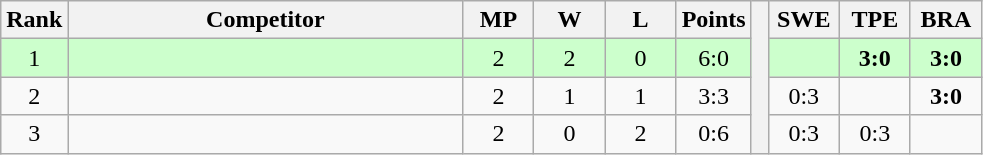<table class="wikitable" style="text-align:center">
<tr>
<th>Rank</th>
<th style="width:16em">Competitor</th>
<th style="width:2.5em">MP</th>
<th style="width:2.5em">W</th>
<th style="width:2.5em">L</th>
<th>Points</th>
<th rowspan="4"> </th>
<th style="width:2.5em">SWE</th>
<th style="width:2.5em">TPE</th>
<th style="width:2.5em">BRA</th>
</tr>
<tr style="background:#cfc;">
<td>1</td>
<td style="text-align:left"></td>
<td>2</td>
<td>2</td>
<td>0</td>
<td>6:0</td>
<td></td>
<td><strong>3:0</strong></td>
<td><strong>3:0</strong></td>
</tr>
<tr>
<td>2</td>
<td style="text-align:left"></td>
<td>2</td>
<td>1</td>
<td>1</td>
<td>3:3</td>
<td>0:3</td>
<td></td>
<td><strong>3:0</strong></td>
</tr>
<tr>
<td>3</td>
<td style="text-align:left"></td>
<td>2</td>
<td>0</td>
<td>2</td>
<td>0:6</td>
<td>0:3</td>
<td>0:3</td>
<td></td>
</tr>
</table>
